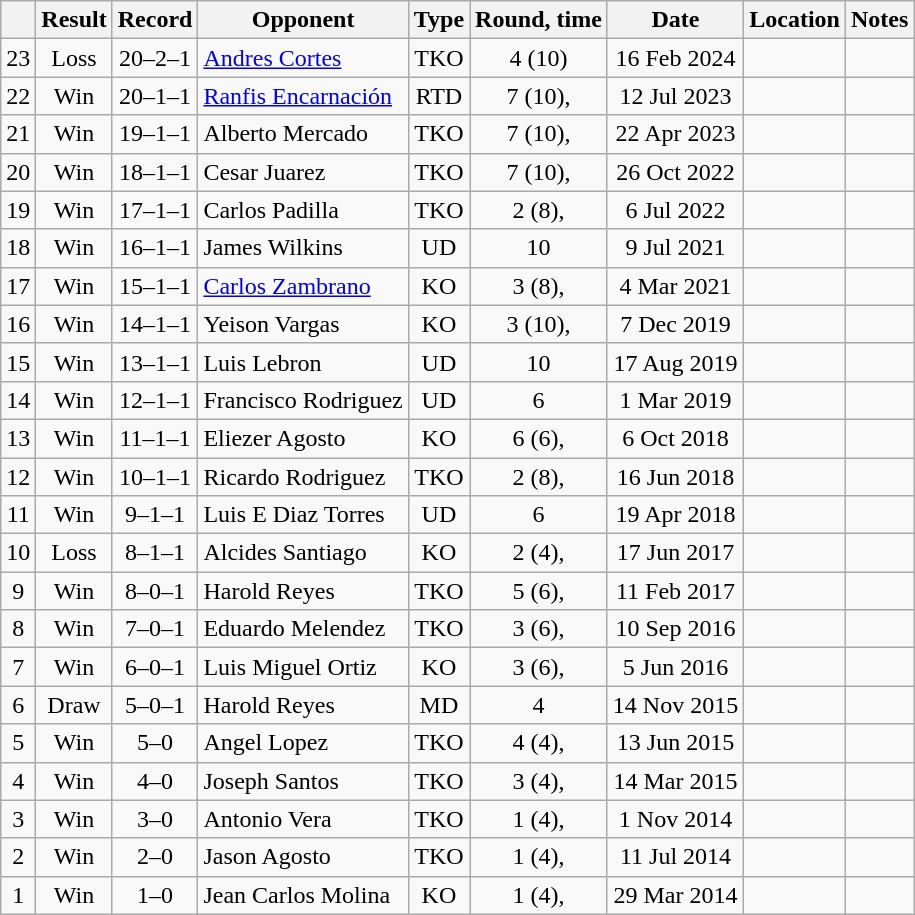<table class="wikitable" style="text-align:center">
<tr>
<th></th>
<th>Result</th>
<th>Record</th>
<th>Opponent</th>
<th>Type</th>
<th>Round, time</th>
<th>Date</th>
<th>Location</th>
<th>Notes</th>
</tr>
<tr>
<td>23</td>
<td>Loss</td>
<td>20–2–1</td>
<td align=left><a href='#'>Andres Cortes</a></td>
<td>TKO</td>
<td>4 (10)</td>
<td>16 Feb 2024</td>
<td align=left></td>
<td align=left></td>
</tr>
<tr>
<td>22</td>
<td>Win</td>
<td>20–1–1</td>
<td align=left><a href='#'>Ranfis Encarnación</a></td>
<td>RTD</td>
<td>7 (10), </td>
<td>12 Jul 2023</td>
<td align=left></td>
<td align=left></td>
</tr>
<tr>
<td>21</td>
<td>Win</td>
<td>19–1–1</td>
<td align=left>Alberto Mercado</td>
<td>TKO</td>
<td>7 (10), </td>
<td>22 Apr 2023</td>
<td align=left></td>
<td></td>
</tr>
<tr>
<td>20</td>
<td>Win</td>
<td>18–1–1</td>
<td align=left>Cesar Juarez</td>
<td>TKO</td>
<td>7 (10), </td>
<td>26 Oct 2022</td>
<td align=left></td>
<td align=left></td>
</tr>
<tr>
<td>19</td>
<td>Win</td>
<td>17–1–1</td>
<td align=left>Carlos Padilla</td>
<td>TKO</td>
<td>2 (8), </td>
<td>6 Jul 2022</td>
<td align=left></td>
<td></td>
</tr>
<tr>
<td>18</td>
<td>Win</td>
<td>16–1–1</td>
<td align=left>James Wilkins</td>
<td>UD</td>
<td>10</td>
<td>9 Jul 2021</td>
<td align=left></td>
<td align=left></td>
</tr>
<tr>
<td>17</td>
<td>Win</td>
<td>15–1–1</td>
<td align=left><a href='#'>Carlos Zambrano</a></td>
<td>KO</td>
<td>3 (8), </td>
<td>4 Mar 2021</td>
<td align=left></td>
<td align=left></td>
</tr>
<tr>
<td>16</td>
<td>Win</td>
<td>14–1–1</td>
<td align=left>Yeison Vargas</td>
<td>KO</td>
<td>3 (10), </td>
<td>7 Dec 2019</td>
<td align=left></td>
<td align=left></td>
</tr>
<tr>
<td>15</td>
<td>Win</td>
<td>13–1–1</td>
<td align=left>Luis Lebron</td>
<td>UD</td>
<td>10</td>
<td>17 Aug 2019</td>
<td align=left></td>
<td align=left></td>
</tr>
<tr>
<td>14</td>
<td>Win</td>
<td>12–1–1</td>
<td align=left>Francisco Rodriguez</td>
<td>UD</td>
<td>6</td>
<td>1 Mar 2019</td>
<td align=left></td>
<td align=left></td>
</tr>
<tr>
<td>13</td>
<td>Win</td>
<td>11–1–1</td>
<td align=left>Eliezer Agosto</td>
<td>KO</td>
<td>6 (6), </td>
<td>6 Oct 2018</td>
<td align=left></td>
<td align=left></td>
</tr>
<tr>
<td>12</td>
<td>Win</td>
<td>10–1–1</td>
<td align=left>Ricardo Rodriguez</td>
<td>TKO</td>
<td>2 (8), </td>
<td>16 Jun 2018</td>
<td align=left></td>
<td align=left></td>
</tr>
<tr>
<td>11</td>
<td>Win</td>
<td>9–1–1</td>
<td align=left>Luis E Diaz Torres</td>
<td>UD</td>
<td>6</td>
<td>19 Apr 2018</td>
<td align=left></td>
<td align=left></td>
</tr>
<tr>
<td>10</td>
<td>Loss</td>
<td>8–1–1</td>
<td align=left>Alcides Santiago</td>
<td>KO</td>
<td>2 (4), </td>
<td>17 Jun 2017</td>
<td align=left></td>
<td align=left></td>
</tr>
<tr>
<td>9</td>
<td>Win</td>
<td>8–0–1</td>
<td align=left>Harold Reyes</td>
<td>TKO</td>
<td>5 (6), </td>
<td>11 Feb 2017</td>
<td align=left></td>
<td align=left></td>
</tr>
<tr>
<td>8</td>
<td>Win</td>
<td>7–0–1</td>
<td align=left>Eduardo Melendez</td>
<td>TKO</td>
<td>3 (6), </td>
<td>10 Sep 2016</td>
<td align=left></td>
<td align=left></td>
</tr>
<tr>
<td>7</td>
<td>Win</td>
<td>6–0–1</td>
<td align=left>Luis Miguel Ortiz</td>
<td>KO</td>
<td>3 (6), </td>
<td>5 Jun 2016</td>
<td align=left></td>
<td align=left></td>
</tr>
<tr>
<td>6</td>
<td>Draw</td>
<td>5–0–1</td>
<td align=left>Harold Reyes</td>
<td>MD</td>
<td>4</td>
<td>14 Nov 2015</td>
<td align=left></td>
<td align=left></td>
</tr>
<tr>
<td>5</td>
<td>Win</td>
<td>5–0</td>
<td align=left>Angel Lopez</td>
<td>TKO</td>
<td>4 (4),  </td>
<td>13 Jun 2015</td>
<td align=left></td>
<td align=left></td>
</tr>
<tr>
<td>4</td>
<td>Win</td>
<td>4–0</td>
<td align=left>Joseph Santos</td>
<td>TKO</td>
<td>3 (4),  </td>
<td>14 Mar 2015</td>
<td align=left></td>
<td align=left></td>
</tr>
<tr>
<td>3</td>
<td>Win</td>
<td>3–0</td>
<td align=left>Antonio Vera</td>
<td>TKO</td>
<td>1 (4),  </td>
<td>1 Nov 2014</td>
<td align=left></td>
<td align=left></td>
</tr>
<tr>
<td>2</td>
<td>Win</td>
<td>2–0</td>
<td align=left>Jason Agosto</td>
<td>TKO</td>
<td>1 (4),  </td>
<td>11 Jul 2014</td>
<td align=left></td>
<td align=left></td>
</tr>
<tr>
<td>1</td>
<td>Win</td>
<td>1–0</td>
<td align=left>Jean Carlos Molina</td>
<td>KO</td>
<td>1 (4),  </td>
<td>29 Mar 2014</td>
<td align=left></td>
<td align=left></td>
</tr>
</table>
